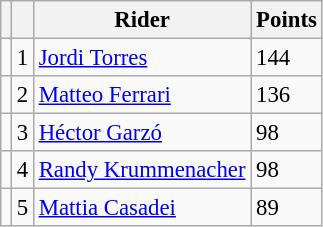<table class="wikitable" style="font-size: 95%;">
<tr>
<th></th>
<th></th>
<th>Rider</th>
<th>Points</th>
</tr>
<tr>
<td></td>
<td align=center>1</td>
<td> <a href='#'>Jordi Torres</a></td>
<td align=left>144</td>
</tr>
<tr>
<td></td>
<td align=center>2</td>
<td> <a href='#'>Matteo Ferrari</a></td>
<td align=left>136</td>
</tr>
<tr>
<td></td>
<td align=center>3</td>
<td> <a href='#'>Héctor Garzó</a></td>
<td align=left>98</td>
</tr>
<tr>
<td></td>
<td align=center>4</td>
<td> <a href='#'>Randy Krummenacher</a></td>
<td align=left>98</td>
</tr>
<tr>
<td></td>
<td align=center>5</td>
<td> <a href='#'>Mattia Casadei</a></td>
<td align=left>89</td>
</tr>
</table>
